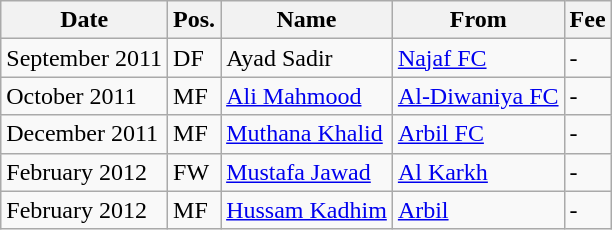<table class="wikitable">
<tr>
<th>Date</th>
<th>Pos.</th>
<th>Name</th>
<th>From</th>
<th>Fee</th>
</tr>
<tr>
<td>September 2011</td>
<td>DF</td>
<td> Ayad Sadir</td>
<td> <a href='#'>Najaf FC</a></td>
<td>-</td>
</tr>
<tr>
<td>October 2011</td>
<td>MF</td>
<td> <a href='#'>Ali Mahmood</a></td>
<td> <a href='#'>Al-Diwaniya FC</a></td>
<td>-</td>
</tr>
<tr>
<td>December 2011</td>
<td>MF</td>
<td> <a href='#'>Muthana Khalid</a></td>
<td> <a href='#'>Arbil FC</a></td>
<td>-</td>
</tr>
<tr>
<td>February 2012</td>
<td>FW</td>
<td> <a href='#'>Mustafa Jawad</a></td>
<td> <a href='#'>Al Karkh</a></td>
<td>-</td>
</tr>
<tr>
<td>February 2012</td>
<td>MF</td>
<td> <a href='#'>Hussam Kadhim</a></td>
<td> <a href='#'>Arbil</a></td>
<td>-</td>
</tr>
</table>
